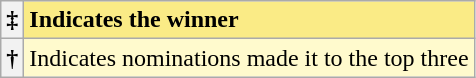<table class="wikitable">
<tr>
<th scope="row" style="text-align:center" style="background:#FAEB86;">‡</th>
<td style="background:#FAEB86;"><strong>Indicates the winner</strong></td>
</tr>
<tr>
<th scope="row" style="text-align:center" style="background:#FFFACD;">†</th>
<td style="background:#FFFACD;">Indicates nominations made it to the top three</td>
</tr>
</table>
